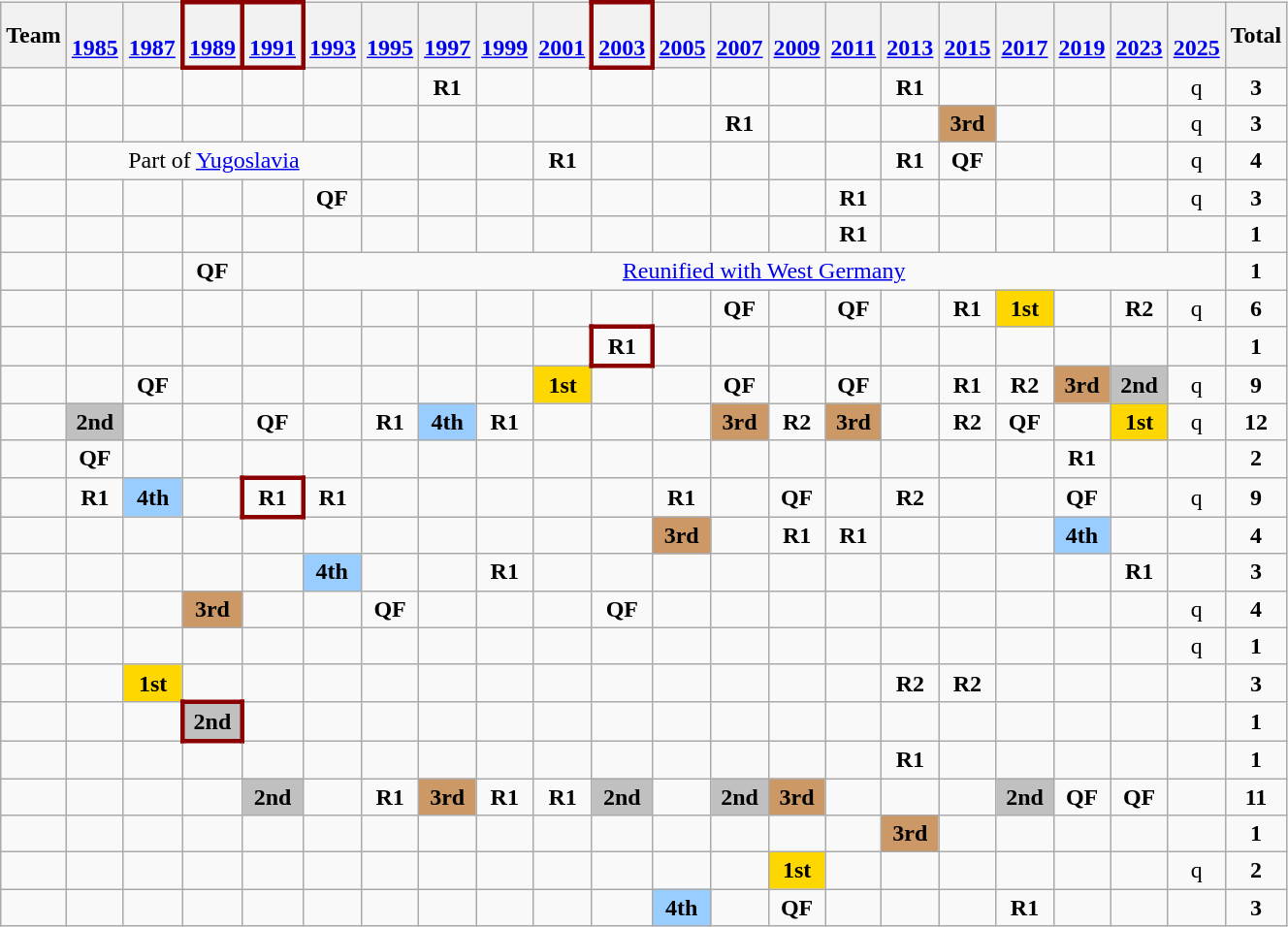<table class="wikitable" style="text-align:center">
<tr>
<th>Team</th>
<th><br><a href='#'>1985</a></th>
<th><br><a href='#'>1987</a></th>
<th style="border:3px solid darkred"><br><a href='#'>1989</a></th>
<th style="border:3px solid darkred"><br><a href='#'>1991</a></th>
<th><br><a href='#'>1993</a></th>
<th><br><a href='#'>1995</a></th>
<th><br><a href='#'>1997</a></th>
<th><br><a href='#'>1999</a></th>
<th><br><a href='#'>2001</a></th>
<th style="border:3px solid darkred"><br><a href='#'>2003</a></th>
<th><br><a href='#'>2005</a></th>
<th><br><a href='#'>2007</a></th>
<th><br><a href='#'>2009</a></th>
<th><br><a href='#'>2011</a></th>
<th><br><a href='#'>2013</a></th>
<th><br><a href='#'>2015</a></th>
<th><br><a href='#'>2017</a></th>
<th><br><a href='#'>2019</a></th>
<th><br><a href='#'>2023</a></th>
<th><br><a href='#'>2025</a></th>
<th>Total</th>
</tr>
<tr>
<td align=left></td>
<td></td>
<td></td>
<td></td>
<td></td>
<td></td>
<td></td>
<td><strong>R1</strong></td>
<td></td>
<td></td>
<td></td>
<td></td>
<td></td>
<td></td>
<td></td>
<td><strong>R1</strong></td>
<td></td>
<td></td>
<td></td>
<td></td>
<td>q</td>
<td><strong>3</strong></td>
</tr>
<tr>
<td align=left></td>
<td></td>
<td></td>
<td></td>
<td></td>
<td></td>
<td></td>
<td></td>
<td></td>
<td></td>
<td></td>
<td></td>
<td><strong>R1</strong></td>
<td></td>
<td></td>
<td></td>
<td style="background-color:#cc9966;"><strong>3rd</strong></td>
<td></td>
<td></td>
<td></td>
<td>q</td>
<td><strong>3</strong></td>
</tr>
<tr>
<td align=left></td>
<td colspan="5">Part of <a href='#'>Yugoslavia</a></td>
<td></td>
<td></td>
<td></td>
<td><strong>R1</strong></td>
<td></td>
<td></td>
<td></td>
<td></td>
<td></td>
<td><strong>R1</strong></td>
<td><strong>QF</strong></td>
<td></td>
<td></td>
<td></td>
<td>q</td>
<td><strong>4</strong></td>
</tr>
<tr>
<td align=left class=nowrap></td>
<td></td>
<td></td>
<td></td>
<td></td>
<td><strong>QF</strong></td>
<td></td>
<td></td>
<td></td>
<td></td>
<td></td>
<td></td>
<td></td>
<td></td>
<td><strong>R1</strong></td>
<td></td>
<td></td>
<td></td>
<td></td>
<td></td>
<td>q</td>
<td><strong>3</strong></td>
</tr>
<tr>
<td align=left></td>
<td></td>
<td></td>
<td></td>
<td></td>
<td></td>
<td></td>
<td></td>
<td></td>
<td></td>
<td></td>
<td></td>
<td></td>
<td></td>
<td><strong>R1</strong></td>
<td></td>
<td></td>
<td></td>
<td></td>
<td></td>
<td></td>
<td><strong>1</strong></td>
</tr>
<tr>
<td align=left></td>
<td></td>
<td></td>
<td><strong>QF</strong></td>
<td></td>
<td colspan="16"><a href='#'>Reunified with West Germany</a></td>
<td><strong>1</strong></td>
</tr>
<tr>
<td align=left></td>
<td></td>
<td></td>
<td></td>
<td></td>
<td></td>
<td></td>
<td></td>
<td></td>
<td></td>
<td></td>
<td></td>
<td><strong>QF</strong></td>
<td></td>
<td><strong>QF</strong></td>
<td></td>
<td><strong>R1</strong></td>
<td style="background-color:gold;"><strong>1st</strong></td>
<td></td>
<td><strong>R2</strong></td>
<td>q</td>
<td><strong>6</strong></td>
</tr>
<tr>
<td align=left></td>
<td></td>
<td></td>
<td></td>
<td></td>
<td></td>
<td></td>
<td></td>
<td></td>
<td></td>
<td style="border: 3px solid darkred"><strong>R1</strong></td>
<td></td>
<td></td>
<td></td>
<td></td>
<td></td>
<td></td>
<td></td>
<td></td>
<td></td>
<td></td>
<td><strong>1</strong></td>
</tr>
<tr>
<td align=left></td>
<td></td>
<td><strong>QF</strong></td>
<td></td>
<td></td>
<td></td>
<td></td>
<td></td>
<td></td>
<td style="background-color:gold;"><strong>1st</strong></td>
<td></td>
<td></td>
<td><strong>QF</strong></td>
<td></td>
<td><strong>QF</strong></td>
<td></td>
<td><strong>R1</strong></td>
<td><strong>R2</strong></td>
<td style="background-color:#cc9966;"><strong>3rd</strong></td>
<td style="background-color:silver"><strong>2nd</strong></td>
<td>q</td>
<td><strong>9</strong></td>
</tr>
<tr>
<td align=left></td>
<td style="background-color:silver"><strong>2nd</strong></td>
<td></td>
<td></td>
<td><strong>QF</strong></td>
<td></td>
<td><strong>R1</strong></td>
<td style="background-color:#9acdff;"><strong>4th</strong></td>
<td><strong>R1</strong></td>
<td></td>
<td></td>
<td></td>
<td style="background-color:#cc9966;"><strong>3rd</strong></td>
<td><strong>R2</strong></td>
<td style="background-color:#cc9966;"><strong>3rd</strong></td>
<td></td>
<td><strong>R2</strong></td>
<td><strong>QF</strong></td>
<td></td>
<td style="background-color:gold;"><strong>1st</strong></td>
<td>q</td>
<td><strong>12</strong></td>
</tr>
<tr>
<td align=left></td>
<td><strong>QF</strong></td>
<td></td>
<td></td>
<td></td>
<td></td>
<td></td>
<td></td>
<td></td>
<td></td>
<td></td>
<td></td>
<td></td>
<td></td>
<td></td>
<td></td>
<td></td>
<td></td>
<td><strong>R1</strong></td>
<td></td>
<td></td>
<td><strong>2</strong></td>
</tr>
<tr>
<td align=left></td>
<td><strong>R1</strong></td>
<td style="background-color:#9acdff;"><strong>4th</strong></td>
<td></td>
<td style="border: 3px solid darkred"><strong>R1</strong></td>
<td><strong>R1</strong></td>
<td></td>
<td></td>
<td></td>
<td></td>
<td></td>
<td><strong>R1</strong></td>
<td></td>
<td><strong>QF</strong></td>
<td></td>
<td><strong>R2</strong></td>
<td></td>
<td></td>
<td><strong>QF</strong></td>
<td></td>
<td>q</td>
<td><strong>9</strong></td>
</tr>
<tr>
<td align=left></td>
<td></td>
<td></td>
<td></td>
<td></td>
<td></td>
<td></td>
<td></td>
<td></td>
<td></td>
<td></td>
<td style="background-color:#cc9966;"><strong>3rd</strong></td>
<td></td>
<td><strong>R1</strong></td>
<td><strong>R1</strong></td>
<td></td>
<td></td>
<td></td>
<td style="background-color:#9acdff;"><strong>4th</strong></td>
<td></td>
<td></td>
<td><strong>4</strong></td>
</tr>
<tr>
<td align=left></td>
<td></td>
<td></td>
<td></td>
<td></td>
<td style="background-color:#9acdff;"><strong>4th</strong></td>
<td></td>
<td></td>
<td><strong>R1</strong></td>
<td></td>
<td></td>
<td></td>
<td></td>
<td></td>
<td></td>
<td></td>
<td></td>
<td></td>
<td></td>
<td><strong>R1</strong></td>
<td></td>
<td><strong>3</strong></td>
</tr>
<tr>
<td align=left></td>
<td></td>
<td></td>
<td style="background-color:#cc9966;"><strong>3rd</strong></td>
<td></td>
<td></td>
<td><strong>QF</strong></td>
<td></td>
<td></td>
<td></td>
<td><strong>QF</strong></td>
<td></td>
<td></td>
<td></td>
<td></td>
<td></td>
<td></td>
<td></td>
<td></td>
<td></td>
<td>q</td>
<td><strong>4</strong></td>
</tr>
<tr>
<td align=left></td>
<td></td>
<td></td>
<td></td>
<td></td>
<td></td>
<td></td>
<td></td>
<td></td>
<td></td>
<td></td>
<td></td>
<td></td>
<td></td>
<td></td>
<td></td>
<td></td>
<td></td>
<td></td>
<td></td>
<td>q</td>
<td><strong>1</strong></td>
</tr>
<tr>
<td align=left></td>
<td></td>
<td style="background-color:gold;"><strong>1st</strong></td>
<td></td>
<td></td>
<td></td>
<td></td>
<td></td>
<td></td>
<td></td>
<td></td>
<td></td>
<td></td>
<td></td>
<td></td>
<td><strong>R2</strong></td>
<td><strong>R2</strong></td>
<td></td>
<td></td>
<td></td>
<td></td>
<td><strong>3</strong></td>
</tr>
<tr>
<td align=left></td>
<td></td>
<td></td>
<td style="border: 3px solid darkred" bgcolor="silver"><strong>2nd</strong></td>
<td></td>
<td></td>
<td></td>
<td></td>
<td></td>
<td></td>
<td></td>
<td></td>
<td></td>
<td></td>
<td></td>
<td></td>
<td></td>
<td></td>
<td></td>
<td></td>
<td></td>
<td><strong>1</strong></td>
</tr>
<tr>
<td align=left></td>
<td></td>
<td></td>
<td></td>
<td></td>
<td></td>
<td></td>
<td></td>
<td></td>
<td></td>
<td></td>
<td></td>
<td></td>
<td></td>
<td></td>
<td><strong>R1</strong></td>
<td></td>
<td></td>
<td></td>
<td></td>
<td></td>
<td><strong>1</strong></td>
</tr>
<tr>
<td align=left></td>
<td></td>
<td></td>
<td></td>
<td style="background-color:silver"><strong>2nd</strong></td>
<td></td>
<td><strong>R1</strong></td>
<td style="background-color:#cc9966;"><strong>3rd</strong></td>
<td><strong>R1</strong></td>
<td><strong>R1</strong></td>
<td style="background-color:silver"><strong>2nd</strong></td>
<td></td>
<td style="background-color:silver"><strong>2nd</strong></td>
<td style="background-color:#cc9966;"><strong>3rd</strong></td>
<td></td>
<td></td>
<td></td>
<td style="background-color:silver"><strong>2nd</strong></td>
<td><strong>QF</strong></td>
<td><strong>QF</strong></td>
<td></td>
<td><strong>11</strong></td>
</tr>
<tr>
<td align=left></td>
<td></td>
<td></td>
<td></td>
<td></td>
<td></td>
<td></td>
<td></td>
<td></td>
<td></td>
<td></td>
<td></td>
<td></td>
<td></td>
<td></td>
<td style="background-color:#cc9966;"><strong>3rd</strong></td>
<td></td>
<td></td>
<td></td>
<td></td>
<td></td>
<td><strong>1</strong></td>
</tr>
<tr>
<td align=left></td>
<td></td>
<td></td>
<td></td>
<td></td>
<td></td>
<td></td>
<td></td>
<td></td>
<td></td>
<td></td>
<td></td>
<td></td>
<td style="background-color:gold;"><strong>1st</strong></td>
<td></td>
<td></td>
<td></td>
<td></td>
<td></td>
<td></td>
<td>q</td>
<td><strong>2</strong></td>
</tr>
<tr>
<td align=left></td>
<td></td>
<td></td>
<td></td>
<td></td>
<td></td>
<td></td>
<td></td>
<td></td>
<td></td>
<td></td>
<td style="background-color:#9acdff;"><strong>4th</strong></td>
<td></td>
<td><strong>QF</strong></td>
<td></td>
<td></td>
<td></td>
<td><strong>R1</strong></td>
<td></td>
<td></td>
<td></td>
<td><strong>3</strong></td>
</tr>
</table>
